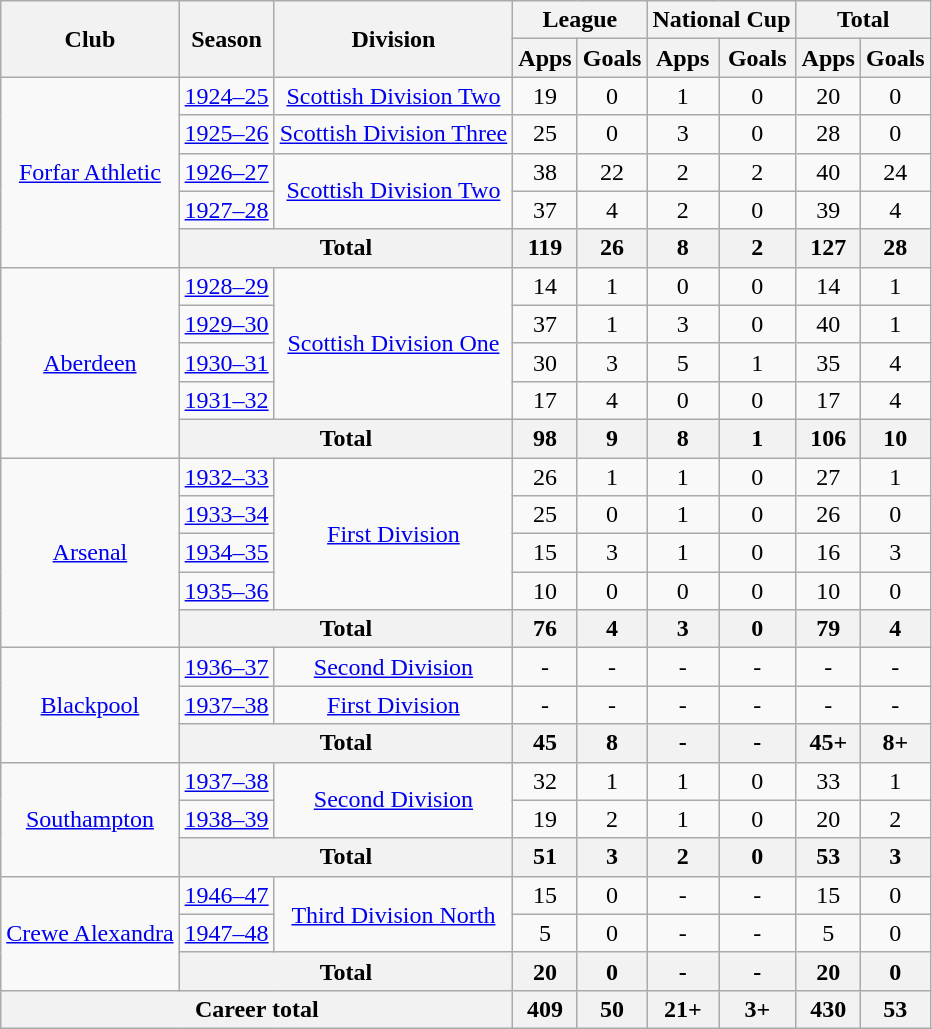<table class="wikitable" style="font-size:100%; text-align: center;">
<tr>
<th rowspan="2">Club</th>
<th rowspan="2">Season</th>
<th rowspan="2">Division</th>
<th colspan="2">League</th>
<th colspan="2">National Cup</th>
<th colspan="2">Total</th>
</tr>
<tr>
<th>Apps</th>
<th>Goals</th>
<th>Apps</th>
<th>Goals</th>
<th>Apps</th>
<th>Goals</th>
</tr>
<tr>
<td rowspan="5"><a href='#'>Forfar Athletic</a></td>
<td><a href='#'>1924–25</a></td>
<td><a href='#'>Scottish Division Two</a></td>
<td>19</td>
<td>0</td>
<td>1</td>
<td>0</td>
<td>20</td>
<td>0</td>
</tr>
<tr>
<td><a href='#'>1925–26</a></td>
<td><a href='#'>Scottish Division Three</a></td>
<td>25</td>
<td>0</td>
<td>3</td>
<td>0</td>
<td>28</td>
<td>0</td>
</tr>
<tr>
<td><a href='#'>1926–27</a></td>
<td rowspan="2"><a href='#'>Scottish Division Two</a></td>
<td>38</td>
<td>22</td>
<td>2</td>
<td>2</td>
<td>40</td>
<td>24</td>
</tr>
<tr>
<td><a href='#'>1927–28</a></td>
<td>37</td>
<td>4</td>
<td>2</td>
<td>0</td>
<td>39</td>
<td>4</td>
</tr>
<tr>
<th colspan="2">Total</th>
<th>119</th>
<th>26</th>
<th>8</th>
<th>2</th>
<th>127</th>
<th>28</th>
</tr>
<tr>
<td rowspan="5"><a href='#'>Aberdeen</a></td>
<td><a href='#'>1928–29</a></td>
<td rowspan="4"><a href='#'>Scottish Division One</a></td>
<td>14</td>
<td>1</td>
<td>0</td>
<td>0</td>
<td>14</td>
<td>1</td>
</tr>
<tr>
<td><a href='#'>1929–30</a></td>
<td>37</td>
<td>1</td>
<td>3</td>
<td>0</td>
<td>40</td>
<td>1</td>
</tr>
<tr>
<td><a href='#'>1930–31</a></td>
<td>30</td>
<td>3</td>
<td>5</td>
<td>1</td>
<td>35</td>
<td>4</td>
</tr>
<tr>
<td><a href='#'>1931–32</a></td>
<td>17</td>
<td>4</td>
<td>0</td>
<td>0</td>
<td>17</td>
<td>4</td>
</tr>
<tr>
<th colspan="2">Total</th>
<th>98</th>
<th>9</th>
<th>8</th>
<th>1</th>
<th>106</th>
<th>10</th>
</tr>
<tr>
<td rowspan="5"><a href='#'>Arsenal</a></td>
<td><a href='#'>1932–33</a></td>
<td rowspan="4"><a href='#'>First Division</a></td>
<td>26</td>
<td>1</td>
<td>1</td>
<td>0</td>
<td>27</td>
<td>1</td>
</tr>
<tr>
<td><a href='#'>1933–34</a></td>
<td>25</td>
<td>0</td>
<td>1</td>
<td>0</td>
<td>26</td>
<td>0</td>
</tr>
<tr>
<td><a href='#'>1934–35</a></td>
<td>15</td>
<td>3</td>
<td>1</td>
<td>0</td>
<td>16</td>
<td>3</td>
</tr>
<tr>
<td><a href='#'>1935–36</a></td>
<td>10</td>
<td>0</td>
<td>0</td>
<td>0</td>
<td>10</td>
<td>0</td>
</tr>
<tr>
<th colspan="2">Total</th>
<th>76</th>
<th>4</th>
<th>3</th>
<th>0</th>
<th>79</th>
<th>4</th>
</tr>
<tr>
<td rowspan="3"><a href='#'>Blackpool</a></td>
<td><a href='#'>1936–37</a></td>
<td><a href='#'>Second Division</a></td>
<td>-</td>
<td>-</td>
<td>-</td>
<td>-</td>
<td>-</td>
<td>-</td>
</tr>
<tr>
<td><a href='#'>1937–38</a></td>
<td><a href='#'>First Division</a></td>
<td>-</td>
<td>-</td>
<td>-</td>
<td>-</td>
<td>-</td>
<td>-</td>
</tr>
<tr>
<th colspan="2">Total</th>
<th>45</th>
<th>8</th>
<th>-</th>
<th>-</th>
<th>45+</th>
<th>8+</th>
</tr>
<tr>
<td rowspan="3"><a href='#'>Southampton</a></td>
<td><a href='#'>1937–38</a></td>
<td rowspan="2"><a href='#'>Second Division</a></td>
<td>32</td>
<td>1</td>
<td>1</td>
<td>0</td>
<td>33</td>
<td>1</td>
</tr>
<tr>
<td><a href='#'>1938–39</a></td>
<td>19</td>
<td>2</td>
<td>1</td>
<td>0</td>
<td>20</td>
<td>2</td>
</tr>
<tr>
<th colspan="2">Total</th>
<th>51</th>
<th>3</th>
<th>2</th>
<th>0</th>
<th>53</th>
<th>3</th>
</tr>
<tr>
<td rowspan="3"><a href='#'>Crewe Alexandra</a></td>
<td><a href='#'>1946–47</a></td>
<td rowspan="2"><a href='#'>Third Division North</a></td>
<td>15</td>
<td>0</td>
<td>-</td>
<td>-</td>
<td>15</td>
<td>0</td>
</tr>
<tr>
<td><a href='#'>1947–48</a></td>
<td>5</td>
<td>0</td>
<td>-</td>
<td>-</td>
<td>5</td>
<td>0</td>
</tr>
<tr>
<th colspan="2">Total</th>
<th>20</th>
<th>0</th>
<th>-</th>
<th>-</th>
<th>20</th>
<th>0</th>
</tr>
<tr>
<th colspan="3">Career total</th>
<th>409</th>
<th>50</th>
<th>21+</th>
<th>3+</th>
<th>430</th>
<th>53</th>
</tr>
</table>
